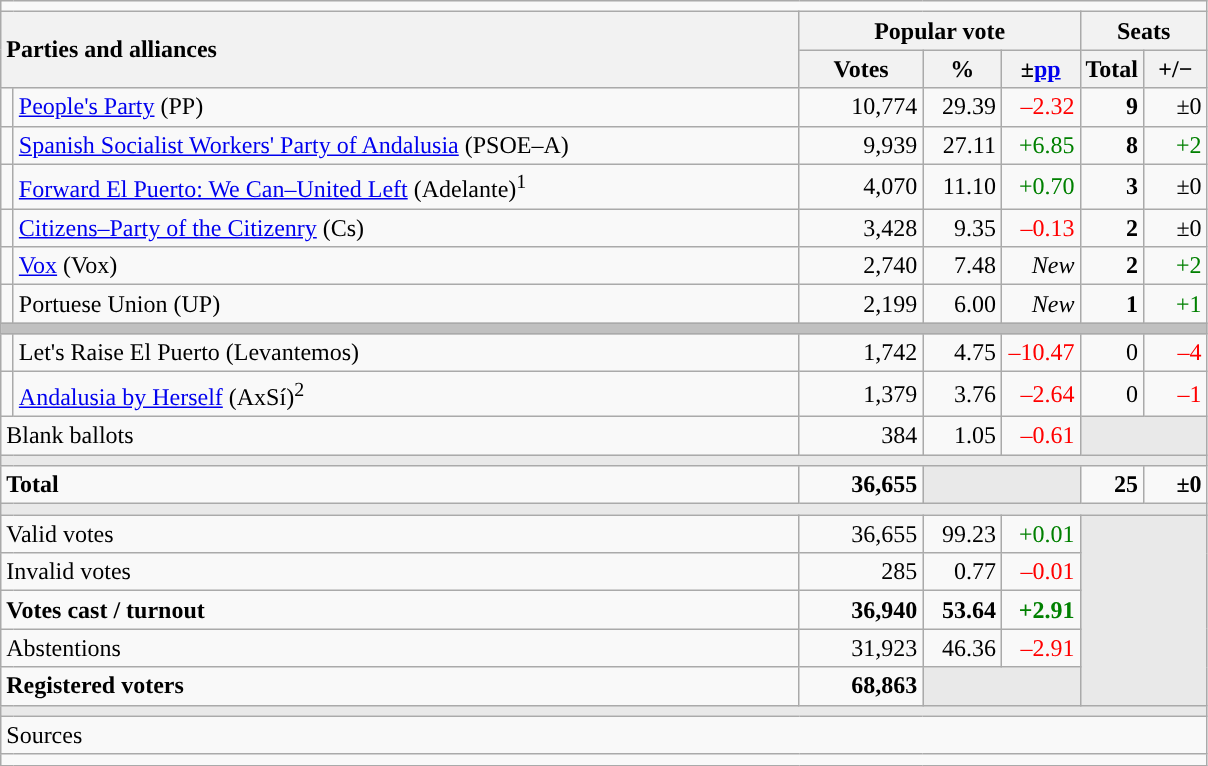<table class="wikitable" style="text-align:right;">
<tr>
<td colspan="7"></td>
</tr>
<tr>
<th style="text-align:left;" rowspan="2" colspan="2" width="525">Parties and alliances</th>
<th colspan="3">Popular vote</th>
<th colspan="2">Seats</th>
</tr>
<tr>
<th width="75">Votes</th>
<th width="45">%</th>
<th width="45">±<a href='#'>pp</a></th>
<th width="35">Total</th>
<th width="35">+/−</th>
</tr>
<tr>
<td width="1" style="color:inherit;background:"></td>
<td align="left"><a href='#'>People's Party</a> (PP)</td>
<td>10,774</td>
<td>29.39</td>
<td style="color:red;">–2.32</td>
<td><strong>9</strong></td>
<td>±0</td>
</tr>
<tr>
<td style="color:inherit;background:"></td>
<td align="left"><a href='#'>Spanish Socialist Workers' Party of Andalusia</a> (PSOE–A)</td>
<td>9,939</td>
<td>27.11</td>
<td style="color:green;">+6.85</td>
<td><strong>8</strong></td>
<td style="color:green;">+2</td>
</tr>
<tr>
<td style="color:inherit;background:"></td>
<td align="left"><a href='#'>Forward El Puerto: We Can–United Left</a> (Adelante)<sup>1</sup></td>
<td>4,070</td>
<td>11.10</td>
<td style="color:green;">+0.70</td>
<td><strong>3</strong></td>
<td>±0</td>
</tr>
<tr>
<td style="color:inherit;background:"></td>
<td align="left"><a href='#'>Citizens–Party of the Citizenry</a> (Cs)</td>
<td>3,428</td>
<td>9.35</td>
<td style="color:red;">–0.13</td>
<td><strong>2</strong></td>
<td>±0</td>
</tr>
<tr>
<td style="color:inherit;background:"></td>
<td align="left"><a href='#'>Vox</a> (Vox)</td>
<td>2,740</td>
<td>7.48</td>
<td><em>New</em></td>
<td><strong>2</strong></td>
<td style="color:green;">+2</td>
</tr>
<tr>
<td style="color:inherit;background:"></td>
<td align="left">Portuese Union (UP)</td>
<td>2,199</td>
<td>6.00</td>
<td><em>New</em></td>
<td><strong>1</strong></td>
<td style="color:green;">+1</td>
</tr>
<tr>
<td colspan="7" bgcolor="#C0C0C0"></td>
</tr>
<tr>
<td style="color:inherit;background:"></td>
<td align="left">Let's Raise El Puerto (Levantemos)</td>
<td>1,742</td>
<td>4.75</td>
<td style="color:red;">–10.47</td>
<td>0</td>
<td style="color:red;">–4</td>
</tr>
<tr>
<td style="color:inherit;background:"></td>
<td align="left"><a href='#'>Andalusia by Herself</a> (AxSí)<sup>2</sup></td>
<td>1,379</td>
<td>3.76</td>
<td style="color:red;">–2.64</td>
<td>0</td>
<td style="color:red;">–1</td>
</tr>
<tr>
<td align="left" colspan="2">Blank ballots</td>
<td>384</td>
<td>1.05</td>
<td style="color:red;">–0.61</td>
<td bgcolor="#E9E9E9" colspan="2"></td>
</tr>
<tr>
<td colspan="7" bgcolor="#E9E9E9"></td>
</tr>
<tr style="font-weight:bold;">
<td align="left" colspan="2">Total</td>
<td>36,655</td>
<td bgcolor="#E9E9E9" colspan="2"></td>
<td>25</td>
<td>±0</td>
</tr>
<tr>
<td colspan="7" bgcolor="#E9E9E9"></td>
</tr>
<tr>
<td align="left" colspan="2">Valid votes</td>
<td>36,655</td>
<td>99.23</td>
<td style="color:green;">+0.01</td>
<td bgcolor="#E9E9E9" colspan="2" rowspan="5"></td>
</tr>
<tr>
<td align="left" colspan="2">Invalid votes</td>
<td>285</td>
<td>0.77</td>
<td style="color:red;">–0.01</td>
</tr>
<tr style="font-weight:bold;">
<td align="left" colspan="2">Votes cast / turnout</td>
<td>36,940</td>
<td>53.64</td>
<td style="color:green;">+2.91</td>
</tr>
<tr>
<td align="left" colspan="2">Abstentions</td>
<td>31,923</td>
<td>46.36</td>
<td style="color:red;">–2.91</td>
</tr>
<tr style="font-weight:bold;">
<td align="left" colspan="2">Registered voters</td>
<td>68,863</td>
<td bgcolor="#E9E9E9" colspan="2"></td>
</tr>
<tr>
<td colspan="7" bgcolor="#E9E9E9"></td>
</tr>
<tr>
<td align="left" colspan="7">Sources</td>
</tr>
<tr>
<td colspan="7" style="text-align:left; max-width:790px;"></td>
</tr>
</table>
